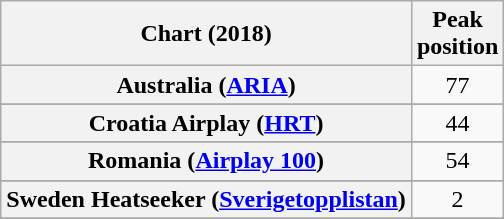<table class="wikitable sortable plainrowheaders" style="text-align:center">
<tr>
<th>Chart (2018)</th>
<th>Peak<br>position</th>
</tr>
<tr>
<th scope="row">Australia (<a href='#'>ARIA</a>)</th>
<td>77</td>
</tr>
<tr>
</tr>
<tr>
</tr>
<tr>
<th scope="row">Croatia Airplay (<a href='#'>HRT</a>)</th>
<td>44</td>
</tr>
<tr>
</tr>
<tr>
</tr>
<tr>
</tr>
<tr>
<th scope="row">Romania (<a href='#'>Airplay 100</a>)</th>
<td>54</td>
</tr>
<tr>
</tr>
<tr>
</tr>
<tr>
<th scope="row">Sweden Heatseeker (<a href='#'>Sverigetopplistan</a>)</th>
<td>2</td>
</tr>
<tr>
</tr>
<tr>
</tr>
<tr>
</tr>
<tr>
</tr>
</table>
